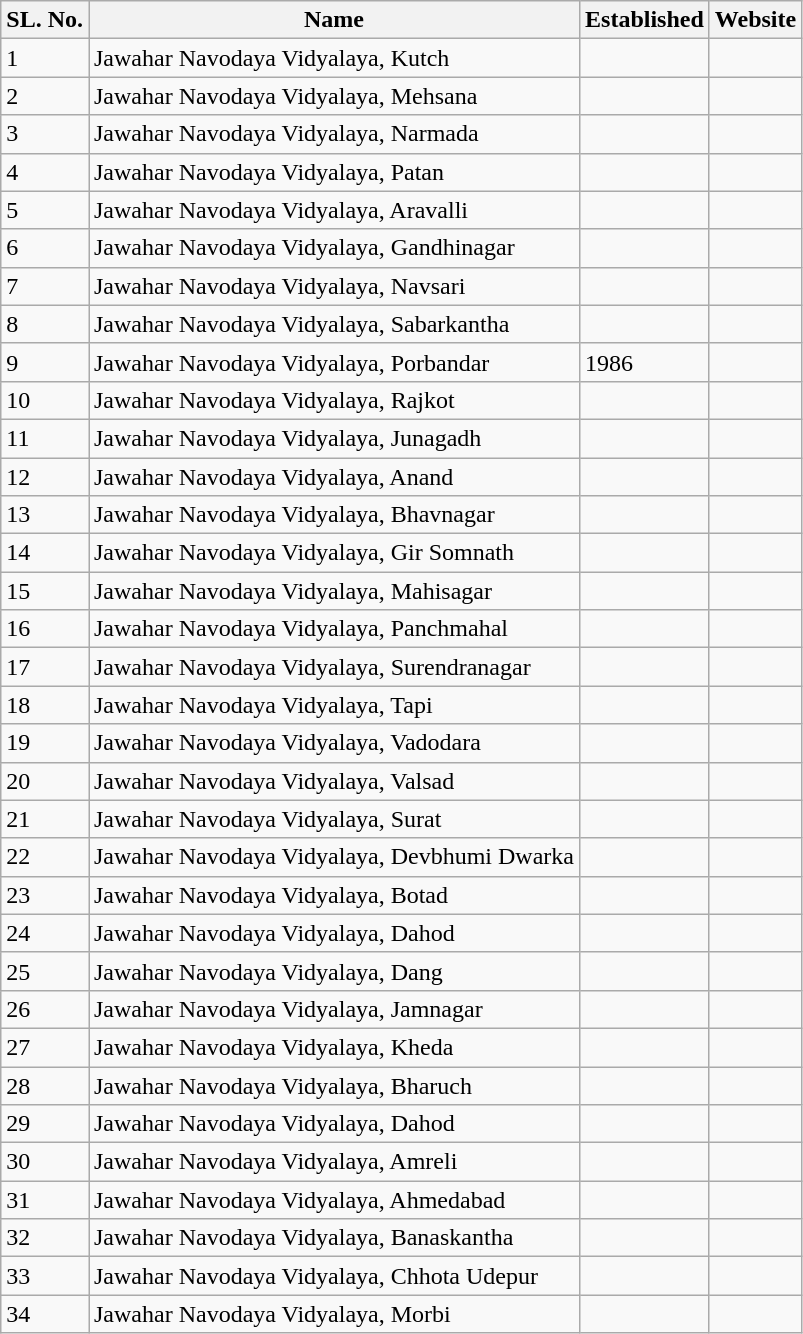<table class="wikitable sortable mw-collapsible">
<tr>
<th>SL. No.</th>
<th>Name</th>
<th>Established</th>
<th>Website</th>
</tr>
<tr>
<td>1</td>
<td>Jawahar Navodaya Vidyalaya, Kutch</td>
<td></td>
<td></td>
</tr>
<tr>
<td>2</td>
<td>Jawahar Navodaya Vidyalaya, Mehsana</td>
<td></td>
<td></td>
</tr>
<tr>
<td>3</td>
<td>Jawahar Navodaya Vidyalaya, Narmada</td>
<td></td>
<td></td>
</tr>
<tr>
<td>4</td>
<td>Jawahar Navodaya Vidyalaya, Patan</td>
<td></td>
<td></td>
</tr>
<tr>
<td>5</td>
<td>Jawahar Navodaya Vidyalaya, Aravalli</td>
<td></td>
<td></td>
</tr>
<tr>
<td>6</td>
<td>Jawahar Navodaya Vidyalaya, Gandhinagar</td>
<td></td>
<td></td>
</tr>
<tr>
<td>7</td>
<td>Jawahar Navodaya Vidyalaya, Navsari</td>
<td></td>
<td></td>
</tr>
<tr>
<td>8</td>
<td>Jawahar Navodaya Vidyalaya, Sabarkantha</td>
<td></td>
<td></td>
</tr>
<tr>
<td>9</td>
<td>Jawahar Navodaya Vidyalaya, Porbandar</td>
<td>1986</td>
<td></td>
</tr>
<tr>
<td>10</td>
<td>Jawahar Navodaya Vidyalaya, Rajkot</td>
<td></td>
<td></td>
</tr>
<tr>
<td>11</td>
<td>Jawahar Navodaya Vidyalaya, Junagadh</td>
<td></td>
<td></td>
</tr>
<tr>
<td>12</td>
<td>Jawahar Navodaya Vidyalaya, Anand</td>
<td></td>
<td></td>
</tr>
<tr>
<td>13</td>
<td>Jawahar Navodaya Vidyalaya, Bhavnagar</td>
<td></td>
<td></td>
</tr>
<tr>
<td>14</td>
<td>Jawahar Navodaya Vidyalaya, Gir Somnath</td>
<td></td>
<td></td>
</tr>
<tr>
<td>15</td>
<td>Jawahar Navodaya Vidyalaya, Mahisagar</td>
<td></td>
<td></td>
</tr>
<tr>
<td>16</td>
<td>Jawahar Navodaya Vidyalaya, Panchmahal</td>
<td></td>
<td></td>
</tr>
<tr>
<td>17</td>
<td>Jawahar Navodaya Vidyalaya, Surendranagar</td>
<td></td>
<td></td>
</tr>
<tr>
<td>18</td>
<td>Jawahar Navodaya Vidyalaya, Tapi</td>
<td></td>
<td></td>
</tr>
<tr>
<td>19</td>
<td>Jawahar Navodaya Vidyalaya, Vadodara</td>
<td></td>
<td></td>
</tr>
<tr>
<td>20</td>
<td>Jawahar Navodaya Vidyalaya, Valsad</td>
<td></td>
<td></td>
</tr>
<tr>
<td>21</td>
<td>Jawahar Navodaya Vidyalaya, Surat</td>
<td></td>
<td></td>
</tr>
<tr>
<td>22</td>
<td>Jawahar Navodaya Vidyalaya, Devbhumi Dwarka</td>
<td></td>
<td></td>
</tr>
<tr>
<td>23</td>
<td>Jawahar Navodaya Vidyalaya, Botad</td>
<td></td>
<td></td>
</tr>
<tr>
<td>24</td>
<td>Jawahar Navodaya Vidyalaya, Dahod</td>
<td></td>
<td></td>
</tr>
<tr>
<td>25</td>
<td>Jawahar Navodaya Vidyalaya, Dang</td>
<td></td>
<td></td>
</tr>
<tr>
<td>26</td>
<td>Jawahar Navodaya Vidyalaya, Jamnagar</td>
<td></td>
<td></td>
</tr>
<tr>
<td>27</td>
<td>Jawahar Navodaya Vidyalaya, Kheda</td>
<td></td>
<td></td>
</tr>
<tr>
<td>28</td>
<td>Jawahar Navodaya Vidyalaya, Bharuch</td>
<td></td>
<td></td>
</tr>
<tr>
<td>29</td>
<td>Jawahar Navodaya Vidyalaya, Dahod</td>
<td></td>
<td></td>
</tr>
<tr>
<td>30</td>
<td>Jawahar Navodaya Vidyalaya, Amreli</td>
<td></td>
<td></td>
</tr>
<tr>
<td>31</td>
<td>Jawahar Navodaya Vidyalaya, Ahmedabad</td>
<td></td>
<td></td>
</tr>
<tr>
<td>32</td>
<td>Jawahar Navodaya Vidyalaya, Banaskantha</td>
<td></td>
<td></td>
</tr>
<tr>
<td>33</td>
<td>Jawahar Navodaya Vidyalaya, Chhota Udepur</td>
<td></td>
<td></td>
</tr>
<tr>
<td>34</td>
<td>Jawahar Navodaya Vidyalaya, Morbi</td>
<td></td>
<td></td>
</tr>
</table>
